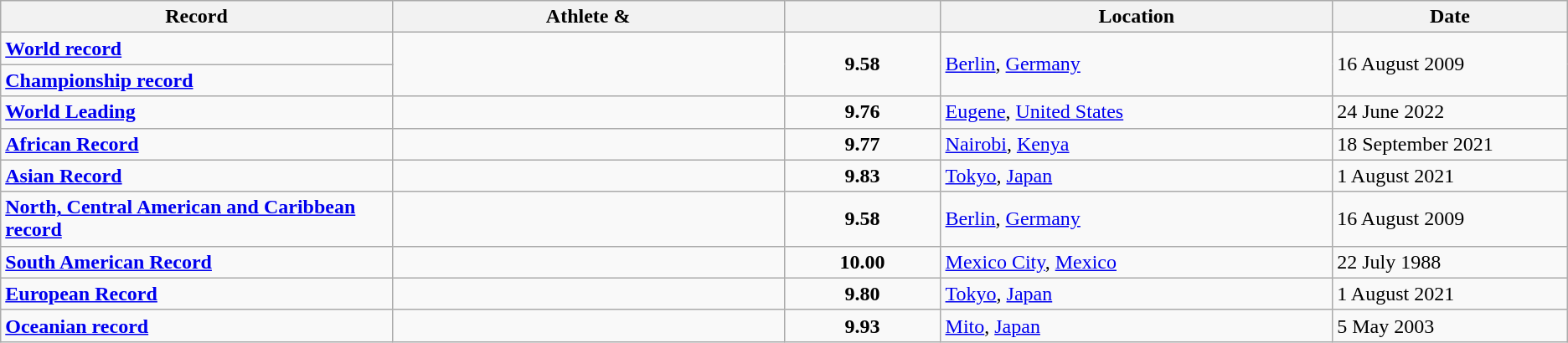<table class="wikitable">
<tr>
<th width=25% align=center>Record</th>
<th width=25% align=center>Athlete & </th>
<th width=10% align=center></th>
<th width=25% align=center>Location</th>
<th width=15% align=center>Date</th>
</tr>
<tr>
<td><strong><a href='#'>World record</a></strong></td>
<td rowspan=2></td>
<td rowspan=2 align=center><strong>9.58</strong></td>
<td rowspan=2><a href='#'>Berlin</a>, <a href='#'>Germany</a></td>
<td rowspan=2>16 August 2009</td>
</tr>
<tr>
<td><strong><a href='#'>Championship record</a></strong></td>
</tr>
<tr>
<td><strong><a href='#'>World Leading</a></strong></td>
<td></td>
<td align=center><strong>9.76</strong></td>
<td><a href='#'>Eugene</a>, <a href='#'>United States</a></td>
<td>24 June 2022</td>
</tr>
<tr>
<td><strong><a href='#'>African Record</a></strong></td>
<td></td>
<td align=center><strong>9.77</strong></td>
<td><a href='#'>Nairobi</a>, <a href='#'>Kenya</a></td>
<td>18 September 2021</td>
</tr>
<tr>
<td><strong><a href='#'>Asian Record</a></strong></td>
<td></td>
<td align=center><strong>9.83</strong></td>
<td><a href='#'>Tokyo</a>, <a href='#'>Japan</a></td>
<td>1 August 2021</td>
</tr>
<tr>
<td><strong><a href='#'>North, Central American and Caribbean record</a></strong></td>
<td></td>
<td align=center><strong>9.58</strong></td>
<td><a href='#'>Berlin</a>, <a href='#'>Germany</a></td>
<td>16 August 2009</td>
</tr>
<tr>
<td><strong><a href='#'>South American Record</a></strong></td>
<td></td>
<td align=center><strong>10.00</strong></td>
<td><a href='#'>Mexico City</a>, <a href='#'>Mexico</a></td>
<td>22 July 1988</td>
</tr>
<tr>
<td><strong><a href='#'>European Record</a></strong></td>
<td></td>
<td align=center><strong>9.80</strong></td>
<td><a href='#'>Tokyo</a>, <a href='#'>Japan</a></td>
<td>1 August 2021</td>
</tr>
<tr>
<td><strong><a href='#'>Oceanian record</a></strong></td>
<td></td>
<td align=center><strong>9.93</strong></td>
<td><a href='#'>Mito</a>, <a href='#'>Japan</a></td>
<td>5 May 2003</td>
</tr>
</table>
